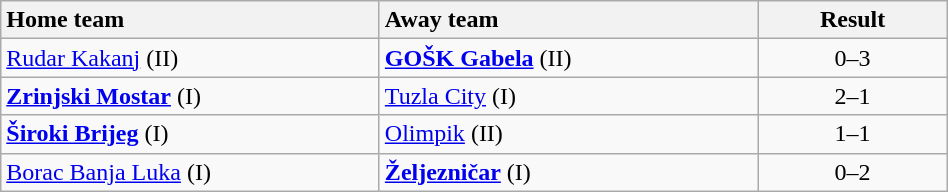<table class="wikitable" style="width:50%">
<tr>
<th style="width:40%; text-align:left">Home team</th>
<th style="width:40%; text-align:left">Away team</th>
<th>Result</th>
</tr>
<tr>
<td><a href='#'>Rudar Kakanj</a> (II)</td>
<td><strong><a href='#'>GOŠK Gabela</a></strong> (II)</td>
<td style="text-align:center">0–3</td>
</tr>
<tr>
<td><strong><a href='#'>Zrinjski Mostar</a></strong> (I)</td>
<td><a href='#'>Tuzla City</a> (I)</td>
<td style="text-align:center">2–1</td>
</tr>
<tr>
<td><strong><a href='#'>Široki Brijeg</a></strong> (I)</td>
<td><a href='#'>Olimpik</a> (II)</td>
<td style="text-align:center">1–1  </td>
</tr>
<tr>
<td><a href='#'>Borac Banja Luka</a> (I)</td>
<td><strong><a href='#'>Željezničar</a></strong> (I)</td>
<td style="text-align:center">0–2</td>
</tr>
</table>
